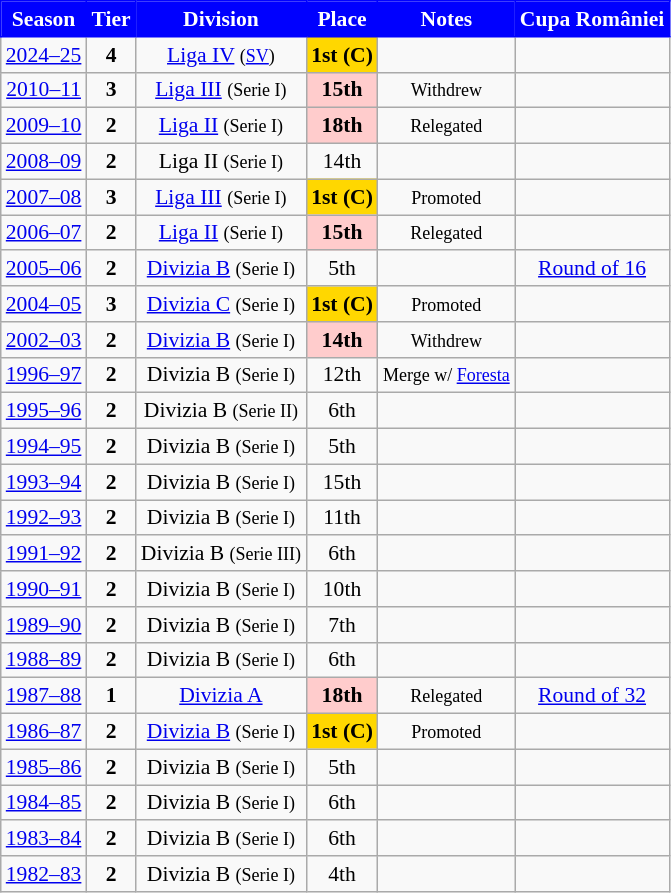<table class="wikitable" style="text-align:center; font-size:90%">
<tr>
<th style="background:#0000ff;color:#FFFFFF;border:1px solid #0000FF">Season</th>
<th style="background:#0000ff;color:#FFFFFF;border:1px solid #0000FF">Tier</th>
<th style="background:#0000ff;color:#FFFFFF;border:1px solid #0000FF">Division</th>
<th style="background:#0000ff;color:#FFFFFF;border:1px solid #0000FF">Place</th>
<th style="background:#0000ff;color:#FFFFFF;border:1px solid #0000FF">Notes</th>
<th style="background:#0000ff;color:#FFFFFF;border:1px solid #0000FF">Cupa României</th>
</tr>
<tr>
<td><a href='#'>2024–25</a></td>
<td><strong>4</strong></td>
<td><a href='#'>Liga IV</a> <small>(<a href='#'>SV</a>)</small></td>
<td align=center bgcolor=gold><strong>1st (C)</strong></td>
<td></td>
<td></td>
</tr>
<tr>
<td><a href='#'>2010–11</a></td>
<td><strong>3</strong></td>
<td><a href='#'>Liga III</a> <small>(Serie I)</small></td>
<td align=center bgcolor=FFCCCC><strong>15th</strong></td>
<td><small>Withdrew</small></td>
<td></td>
</tr>
<tr>
<td><a href='#'>2009–10</a></td>
<td><strong>2</strong></td>
<td><a href='#'>Liga II</a> <small>(Serie I)</small></td>
<td align=center bgcolor=FFCCCC><strong>18th</strong></td>
<td><small>Relegated</small></td>
<td></td>
</tr>
<tr>
<td><a href='#'>2008–09</a></td>
<td><strong>2</strong></td>
<td>Liga II <small>(Serie I)</small></td>
<td>14th</td>
<td></td>
<td></td>
</tr>
<tr>
<td><a href='#'>2007–08</a></td>
<td><strong>3</strong></td>
<td><a href='#'>Liga III</a> <small>(Serie I)</small></td>
<td align=center bgcolor=gold><strong>1st (C)</strong></td>
<td><small>Promoted</small></td>
<td></td>
</tr>
<tr>
<td><a href='#'>2006–07</a></td>
<td><strong>2</strong></td>
<td><a href='#'>Liga II</a> <small>(Serie I)</small></td>
<td align=center bgcolor=FFCCCC><strong>15th</strong></td>
<td><small>Relegated</small></td>
<td></td>
</tr>
<tr>
<td><a href='#'>2005–06</a></td>
<td><strong>2</strong></td>
<td><a href='#'>Divizia B</a> <small>(Serie I)</small></td>
<td>5th</td>
<td></td>
<td><a href='#'>Round of 16</a></td>
</tr>
<tr>
<td><a href='#'>2004–05</a></td>
<td><strong>3</strong></td>
<td><a href='#'>Divizia C</a> <small>(Serie I)</small></td>
<td align=center bgcolor=gold><strong>1st (C)</strong></td>
<td><small>Promoted</small></td>
<td></td>
</tr>
<tr>
<td><a href='#'>2002–03</a></td>
<td><strong>2</strong></td>
<td><a href='#'>Divizia B</a> <small>(Serie I)</small></td>
<td align=center bgcolor=FFCCCC><strong>14th</strong></td>
<td><small>Withdrew</small></td>
<td></td>
</tr>
<tr>
<td><a href='#'>1996–97</a></td>
<td><strong>2</strong></td>
<td>Divizia B <small>(Serie I)</small></td>
<td>12th</td>
<td><small>Merge w/ <a href='#'>Foresta</a></small></td>
<td></td>
</tr>
<tr>
<td><a href='#'>1995–96</a></td>
<td><strong>2</strong></td>
<td>Divizia B <small>(Serie II)</small></td>
<td>6th</td>
<td></td>
<td></td>
</tr>
<tr>
<td><a href='#'>1994–95</a></td>
<td><strong>2</strong></td>
<td>Divizia B <small>(Serie I)</small></td>
<td>5th</td>
<td></td>
<td></td>
</tr>
<tr>
<td><a href='#'>1993–94</a></td>
<td><strong>2</strong></td>
<td>Divizia B <small>(Serie I)</small></td>
<td>15th</td>
<td></td>
<td></td>
</tr>
<tr>
<td><a href='#'>1992–93</a></td>
<td><strong>2</strong></td>
<td>Divizia B <small>(Serie I)</small></td>
<td>11th</td>
<td></td>
<td></td>
</tr>
<tr>
<td><a href='#'>1991–92</a></td>
<td><strong>2</strong></td>
<td>Divizia B <small>(Serie III)</small></td>
<td>6th</td>
<td></td>
<td></td>
</tr>
<tr>
<td><a href='#'>1990–91</a></td>
<td><strong>2</strong></td>
<td>Divizia B <small>(Serie I)</small></td>
<td>10th</td>
<td></td>
<td></td>
</tr>
<tr>
<td><a href='#'>1989–90</a></td>
<td><strong>2</strong></td>
<td>Divizia B <small>(Serie I)</small></td>
<td>7th</td>
<td></td>
<td></td>
</tr>
<tr>
<td><a href='#'>1988–89</a></td>
<td><strong>2</strong></td>
<td>Divizia B <small>(Serie I)</small></td>
<td>6th</td>
<td></td>
<td></td>
</tr>
<tr>
<td><a href='#'>1987–88</a></td>
<td><strong>1</strong></td>
<td><a href='#'>Divizia A</a></td>
<td align=center bgcolor=FFCCCC><strong>18th</strong></td>
<td><small>Relegated</small></td>
<td><a href='#'>Round of 32</a></td>
</tr>
<tr>
<td><a href='#'>1986–87</a></td>
<td><strong>2</strong></td>
<td><a href='#'>Divizia B</a> <small>(Serie I)</small></td>
<td align=center bgcolor=gold><strong>1st (C)</strong></td>
<td><small>Promoted</small></td>
<td></td>
</tr>
<tr>
<td><a href='#'>1985–86</a></td>
<td><strong>2</strong></td>
<td>Divizia B <small>(Serie I)</small></td>
<td>5th</td>
<td></td>
<td></td>
</tr>
<tr>
<td><a href='#'>1984–85</a></td>
<td><strong>2</strong></td>
<td>Divizia B <small>(Serie I)</small></td>
<td>6th</td>
<td></td>
<td></td>
</tr>
<tr>
<td><a href='#'>1983–84</a></td>
<td><strong>2</strong></td>
<td>Divizia B <small>(Serie I)</small></td>
<td>6th</td>
<td></td>
<td></td>
</tr>
<tr>
<td><a href='#'>1982–83</a></td>
<td><strong>2</strong></td>
<td>Divizia B <small>(Serie I)</small></td>
<td>4th</td>
<td></td>
<td></td>
</tr>
</table>
